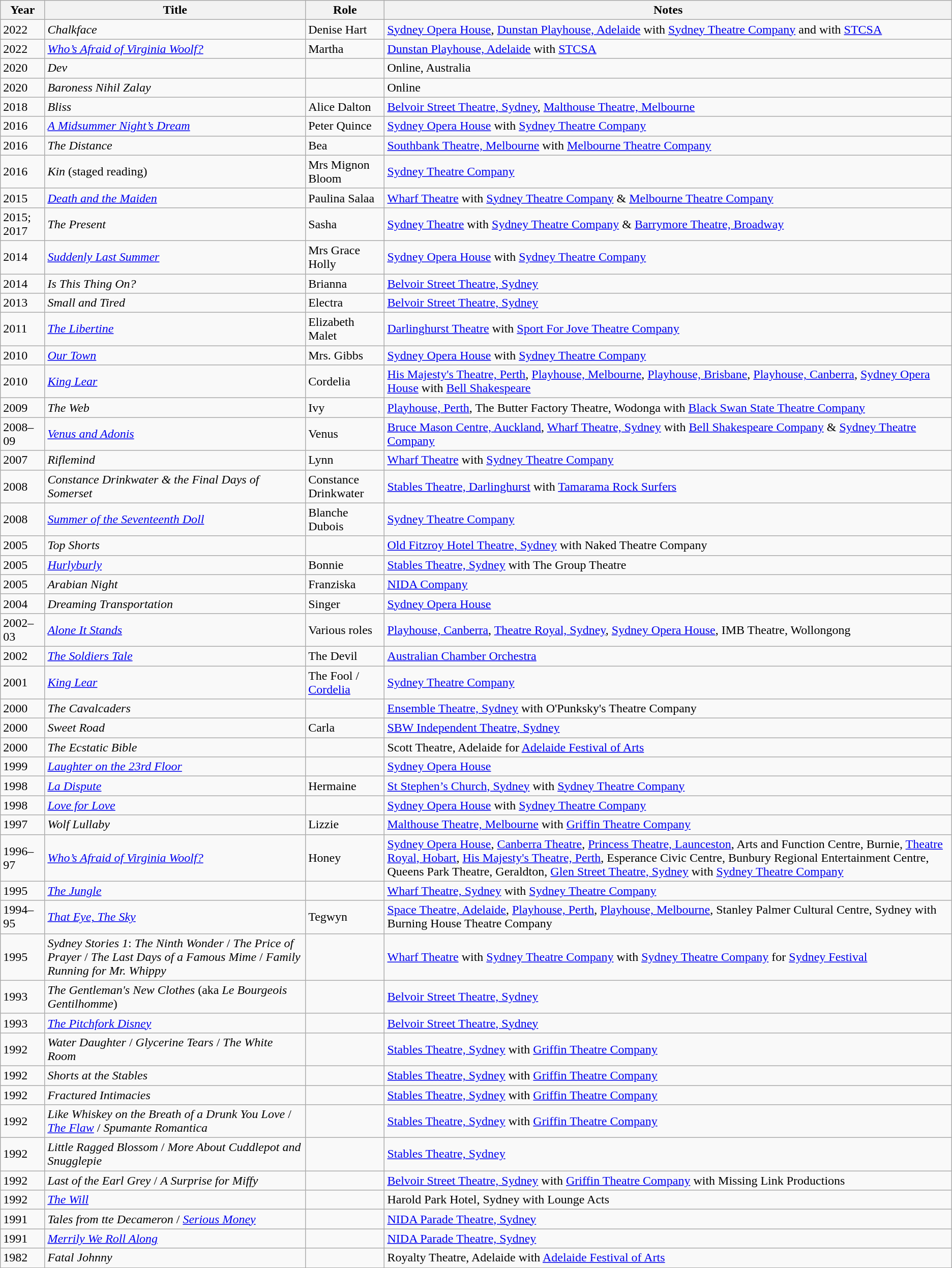<table class="wikitable">
<tr>
<th>Year</th>
<th>Title</th>
<th>Role</th>
<th>Notes</th>
</tr>
<tr>
<td>2022</td>
<td><em>Chalkface</em></td>
<td>Denise Hart</td>
<td><a href='#'>Sydney Opera House</a>, <a href='#'>Dunstan Playhouse, Adelaide</a> with <a href='#'>Sydney Theatre Company</a> and with <a href='#'>STCSA</a></td>
</tr>
<tr>
<td>2022</td>
<td><em><a href='#'>Who’s Afraid of Virginia Woolf?</a></em></td>
<td>Martha</td>
<td><a href='#'>Dunstan Playhouse, Adelaide</a> with <a href='#'>STCSA</a></td>
</tr>
<tr>
<td>2020</td>
<td><em>Dev</em></td>
<td></td>
<td>Online, Australia</td>
</tr>
<tr>
<td>2020</td>
<td><em>Baroness Nihil Zalay</em></td>
<td></td>
<td>Online</td>
</tr>
<tr>
<td>2018</td>
<td><em>Bliss</em></td>
<td>Alice Dalton</td>
<td><a href='#'>Belvoir Street Theatre, Sydney</a>, <a href='#'>Malthouse Theatre, Melbourne</a></td>
</tr>
<tr>
<td>2016</td>
<td><em><a href='#'>A Midsummer Night’s Dream</a></em></td>
<td>Peter Quince</td>
<td><a href='#'>Sydney Opera House</a> with <a href='#'>Sydney Theatre Company</a></td>
</tr>
<tr>
<td>2016</td>
<td><em>The Distance</em></td>
<td>Bea</td>
<td><a href='#'>Southbank Theatre, Melbourne</a> with <a href='#'>Melbourne Theatre Company</a></td>
</tr>
<tr>
<td>2016</td>
<td><em>Kin</em> (staged reading)</td>
<td>Mrs Mignon Bloom</td>
<td><a href='#'>Sydney Theatre Company</a></td>
</tr>
<tr>
<td>2015</td>
<td><em><a href='#'>Death and the Maiden</a></em></td>
<td>Paulina Salaa</td>
<td><a href='#'>Wharf Theatre</a> with <a href='#'>Sydney Theatre Company</a> & <a href='#'>Melbourne Theatre Company</a></td>
</tr>
<tr>
<td>2015; 2017</td>
<td><em>The Present</em></td>
<td>Sasha</td>
<td><a href='#'>Sydney Theatre</a> with <a href='#'>Sydney Theatre Company</a> & <a href='#'>Barrymore Theatre, Broadway</a></td>
</tr>
<tr>
<td>2014</td>
<td><em><a href='#'>Suddenly Last Summer</a></em></td>
<td>Mrs Grace Holly</td>
<td><a href='#'>Sydney Opera House</a> with <a href='#'>Sydney Theatre Company</a></td>
</tr>
<tr>
<td>2014</td>
<td><em>Is This Thing On?</em></td>
<td>Brianna</td>
<td><a href='#'>Belvoir Street Theatre, Sydney</a></td>
</tr>
<tr>
<td>2013</td>
<td><em>Small and Tired</em></td>
<td>Electra</td>
<td><a href='#'>Belvoir Street Theatre, Sydney</a></td>
</tr>
<tr>
<td>2011</td>
<td><em><a href='#'>The Libertine</a></em></td>
<td>Elizabeth Malet</td>
<td><a href='#'>Darlinghurst Theatre</a> with <a href='#'>Sport For Jove Theatre Company</a></td>
</tr>
<tr>
<td>2010</td>
<td><em><a href='#'>Our Town</a></em></td>
<td>Mrs. Gibbs</td>
<td><a href='#'>Sydney Opera House</a> with <a href='#'>Sydney Theatre Company</a></td>
</tr>
<tr>
<td>2010</td>
<td><em><a href='#'>King Lear</a></em></td>
<td>Cordelia</td>
<td><a href='#'>His Majesty's Theatre, Perth</a>, <a href='#'>Playhouse, Melbourne</a>, <a href='#'>Playhouse, Brisbane</a>, <a href='#'>Playhouse, Canberra</a>, <a href='#'>Sydney Opera House</a> with <a href='#'>Bell Shakespeare</a></td>
</tr>
<tr>
<td>2009</td>
<td><em>The Web</em></td>
<td>Ivy</td>
<td><a href='#'>Playhouse, Perth</a>, The Butter Factory Theatre, Wodonga with <a href='#'>Black Swan State Theatre Company</a></td>
</tr>
<tr>
<td>2008–09</td>
<td><em><a href='#'>Venus and Adonis</a></em></td>
<td>Venus</td>
<td><a href='#'>Bruce Mason Centre, Auckland</a>, <a href='#'>Wharf Theatre, Sydney</a> with <a href='#'>Bell Shakespeare Company</a> & <a href='#'>Sydney Theatre Company</a></td>
</tr>
<tr>
<td>2007</td>
<td><em>Riflemind</em></td>
<td>Lynn</td>
<td><a href='#'>Wharf Theatre</a> with <a href='#'>Sydney Theatre Company</a></td>
</tr>
<tr>
<td>2008</td>
<td><em>Constance Drinkwater & the Final Days of Somerset</em></td>
<td>Constance Drinkwater</td>
<td><a href='#'>Stables Theatre, Darlinghurst</a> with <a href='#'>Tamarama Rock Surfers</a></td>
</tr>
<tr>
<td>2008</td>
<td><em><a href='#'>Summer of the Seventeenth Doll</a></em></td>
<td>Blanche Dubois</td>
<td><a href='#'>Sydney Theatre Company</a></td>
</tr>
<tr>
<td>2005</td>
<td><em>Top Shorts</em></td>
<td></td>
<td><a href='#'>Old Fitzroy Hotel Theatre, Sydney</a> with Naked Theatre Company</td>
</tr>
<tr>
<td>2005</td>
<td><em><a href='#'>Hurlyburly</a></em></td>
<td>Bonnie</td>
<td><a href='#'>Stables Theatre, Sydney</a> with The Group Theatre</td>
</tr>
<tr>
<td>2005</td>
<td><em>Arabian Night</em></td>
<td>Franziska</td>
<td><a href='#'>NIDA Company</a></td>
</tr>
<tr>
<td>2004</td>
<td><em>Dreaming Transportation</em></td>
<td>Singer</td>
<td><a href='#'>Sydney Opera House</a></td>
</tr>
<tr>
<td>2002–03</td>
<td><em><a href='#'>Alone It Stands</a></em></td>
<td>Various roles</td>
<td><a href='#'>Playhouse, Canberra</a>, <a href='#'>Theatre Royal, Sydney</a>, <a href='#'>Sydney Opera House</a>, IMB Theatre, Wollongong</td>
</tr>
<tr>
<td>2002</td>
<td><em><a href='#'>The Soldiers Tale</a></em></td>
<td>The Devil</td>
<td><a href='#'>Australian Chamber Orchestra</a></td>
</tr>
<tr>
<td>2001</td>
<td><em><a href='#'>King Lear</a></em></td>
<td>The Fool / <a href='#'>Cordelia</a></td>
<td><a href='#'>Sydney Theatre Company</a></td>
</tr>
<tr>
<td>2000</td>
<td><em>The Cavalcaders</em></td>
<td></td>
<td><a href='#'>Ensemble Theatre, Sydney</a> with O'Punksky's Theatre Company</td>
</tr>
<tr>
<td>2000</td>
<td><em>Sweet Road</em></td>
<td>Carla</td>
<td><a href='#'>SBW Independent Theatre, Sydney</a></td>
</tr>
<tr>
<td>2000</td>
<td><em>The Ecstatic Bible</em></td>
<td></td>
<td>Scott Theatre, Adelaide for <a href='#'>Adelaide Festival of Arts</a></td>
</tr>
<tr>
<td>1999</td>
<td><em><a href='#'>Laughter on the 23rd Floor</a></em></td>
<td></td>
<td><a href='#'>Sydney Opera House</a></td>
</tr>
<tr>
<td>1998</td>
<td><em><a href='#'>La Dispute</a></em></td>
<td>Hermaine</td>
<td><a href='#'>St Stephen’s Church, Sydney</a> with <a href='#'>Sydney Theatre Company</a></td>
</tr>
<tr>
<td>1998</td>
<td><em><a href='#'>Love for Love</a></em></td>
<td></td>
<td><a href='#'>Sydney Opera House</a> with <a href='#'>Sydney Theatre Company</a></td>
</tr>
<tr>
<td>1997</td>
<td><em>Wolf Lullaby</em></td>
<td>Lizzie</td>
<td><a href='#'>Malthouse Theatre, Melbourne</a> with <a href='#'>Griffin Theatre Company</a></td>
</tr>
<tr>
<td>1996–97</td>
<td><em><a href='#'>Who’s Afraid of Virginia Woolf?</a></em></td>
<td>Honey</td>
<td><a href='#'>Sydney Opera House</a>, <a href='#'>Canberra Theatre</a>, <a href='#'>Princess Theatre, Launceston</a>, Arts and Function Centre, Burnie, <a href='#'>Theatre Royal, Hobart</a>, <a href='#'>His Majesty's Theatre, Perth</a>, Esperance Civic Centre, Bunbury Regional Entertainment Centre, Queens Park Theatre, Geraldton, <a href='#'>Glen Street Theatre, Sydney</a> with <a href='#'>Sydney Theatre Company</a></td>
</tr>
<tr>
<td>1995</td>
<td><em><a href='#'>The Jungle</a></em></td>
<td></td>
<td><a href='#'>Wharf Theatre, Sydney</a> with <a href='#'>Sydney Theatre Company</a></td>
</tr>
<tr>
<td>1994–95</td>
<td><em><a href='#'>That Eye, The Sky</a></em></td>
<td>Tegwyn</td>
<td><a href='#'>Space Theatre, Adelaide</a>, <a href='#'>Playhouse, Perth</a>, <a href='#'>Playhouse, Melbourne</a>, Stanley Palmer Cultural Centre, Sydney with Burning House Theatre Company</td>
</tr>
<tr>
<td>1995</td>
<td><em>Sydney Stories 1</em>: <em>The Ninth Wonder</em> / <em>The Price of Prayer</em> / <em>The Last Days of a Famous Mime</em> / <em>Family Running for Mr. Whippy</em></td>
<td></td>
<td><a href='#'>Wharf Theatre</a> with <a href='#'>Sydney Theatre Company</a> with <a href='#'>Sydney Theatre Company</a> for <a href='#'>Sydney Festival</a></td>
</tr>
<tr>
<td>1993</td>
<td><em>The Gentleman's New Clothes</em> (aka <em>Le Bourgeois Gentilhomme</em>)</td>
<td></td>
<td><a href='#'>Belvoir Street Theatre, Sydney</a></td>
</tr>
<tr>
<td>1993</td>
<td><em><a href='#'>The Pitchfork Disney</a></em></td>
<td></td>
<td><a href='#'>Belvoir Street Theatre, Sydney</a></td>
</tr>
<tr>
<td>1992</td>
<td><em>Water Daughter</em> / <em>Glycerine Tears</em> / <em>The White Room</em></td>
<td></td>
<td><a href='#'>Stables Theatre, Sydney</a> with <a href='#'>Griffin Theatre Company</a></td>
</tr>
<tr>
<td>1992</td>
<td><em>Shorts at the Stables</em></td>
<td></td>
<td><a href='#'>Stables Theatre, Sydney</a> with <a href='#'>Griffin Theatre Company</a></td>
</tr>
<tr>
<td>1992</td>
<td><em>Fractured Intimacies</em></td>
<td></td>
<td><a href='#'>Stables Theatre, Sydney</a> with <a href='#'>Griffin Theatre Company</a></td>
</tr>
<tr>
<td>1992</td>
<td><em>Like Whiskey on the Breath of a Drunk You Love</em> / <em><a href='#'>The Flaw</a></em> / <em>Spumante Romantica</em></td>
<td></td>
<td><a href='#'>Stables Theatre, Sydney</a> with <a href='#'>Griffin Theatre Company</a></td>
</tr>
<tr>
<td>1992</td>
<td><em>Little Ragged Blossom</em> / <em>More About Cuddlepot and Snugglepie</em></td>
<td></td>
<td><a href='#'>Stables Theatre, Sydney</a></td>
</tr>
<tr>
<td>1992</td>
<td><em>Last of the Earl Grey</em> / <em>A Surprise for Miffy</em></td>
<td></td>
<td><a href='#'>Belvoir Street Theatre, Sydney</a> with <a href='#'>Griffin Theatre Company</a> with Missing Link Productions</td>
</tr>
<tr>
<td>1992</td>
<td><em><a href='#'>The Will</a></em></td>
<td></td>
<td>Harold Park Hotel, Sydney with Lounge Acts</td>
</tr>
<tr>
<td>1991</td>
<td><em>Tales from tte Decameron</em> / <em><a href='#'>Serious Money</a></em></td>
<td></td>
<td><a href='#'>NIDA Parade Theatre, Sydney</a></td>
</tr>
<tr>
<td>1991</td>
<td><em><a href='#'>Merrily We Roll Along</a></em></td>
<td></td>
<td><a href='#'>NIDA Parade Theatre, Sydney</a></td>
</tr>
<tr>
<td>1982</td>
<td><em>Fatal Johnny</em></td>
<td></td>
<td>Royalty Theatre, Adelaide with <a href='#'>Adelaide Festival of Arts</a></td>
</tr>
</table>
